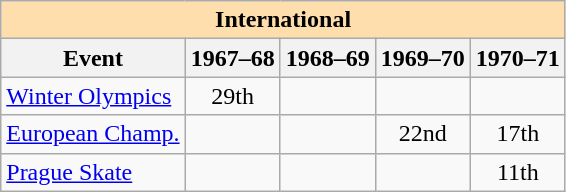<table class="wikitable" style="text-align:center">
<tr>
<th style="background-color: #ffdead; " colspan=5 align=center>International</th>
</tr>
<tr>
<th>Event</th>
<th>1967–68</th>
<th>1968–69</th>
<th>1969–70</th>
<th>1970–71</th>
</tr>
<tr>
<td align=left><a href='#'>Winter Olympics</a></td>
<td>29th</td>
<td></td>
<td></td>
<td></td>
</tr>
<tr>
<td align=left><a href='#'>European Champ.</a></td>
<td></td>
<td></td>
<td>22nd</td>
<td>17th</td>
</tr>
<tr>
<td align=left><a href='#'>Prague Skate</a></td>
<td></td>
<td></td>
<td></td>
<td>11th</td>
</tr>
</table>
